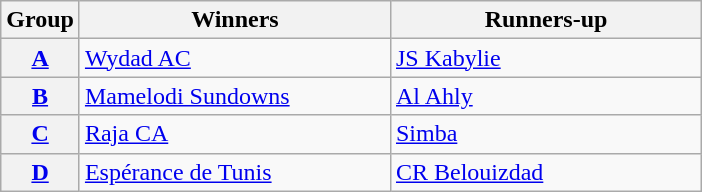<table class="wikitable">
<tr>
<th>Group</th>
<th width=200>Winners</th>
<th width=200>Runners-up</th>
</tr>
<tr>
<th><a href='#'>A</a></th>
<td> <a href='#'>Wydad AC</a></td>
<td> <a href='#'>JS Kabylie</a></td>
</tr>
<tr>
<th><a href='#'>B</a></th>
<td> <a href='#'>Mamelodi Sundowns</a></td>
<td> <a href='#'>Al Ahly</a></td>
</tr>
<tr>
<th><a href='#'>C</a></th>
<td> <a href='#'>Raja CA</a></td>
<td> <a href='#'>Simba</a></td>
</tr>
<tr>
<th><a href='#'>D</a></th>
<td> <a href='#'>Espérance de Tunis</a></td>
<td> <a href='#'>CR Belouizdad</a></td>
</tr>
</table>
